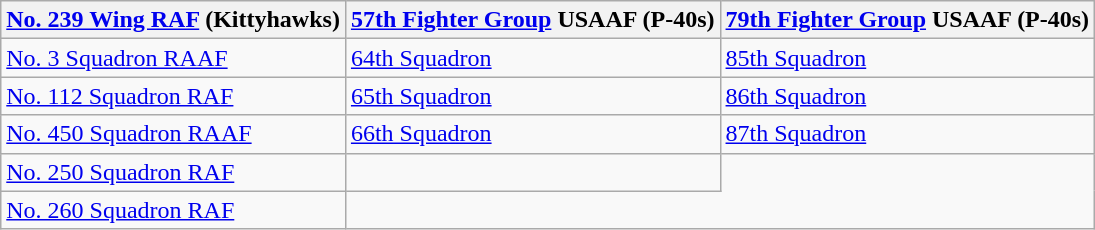<table class="wikitable">
<tr>
<th><a href='#'>No. 239 Wing RAF</a> (Kittyhawks)</th>
<th><a href='#'>57th Fighter Group</a> USAAF (P-40s)</th>
<th><a href='#'>79th Fighter Group</a> USAAF (P-40s)</th>
</tr>
<tr>
<td><a href='#'>No. 3 Squadron RAAF</a></td>
<td><a href='#'>64th Squadron</a></td>
<td><a href='#'>85th Squadron</a></td>
</tr>
<tr>
<td><a href='#'>No. 112 Squadron RAF</a></td>
<td><a href='#'>65th Squadron</a></td>
<td><a href='#'>86th Squadron</a></td>
</tr>
<tr>
<td><a href='#'>No. 450 Squadron RAAF</a></td>
<td><a href='#'>66th Squadron</a></td>
<td><a href='#'>87th Squadron</a></td>
</tr>
<tr>
<td><a href='#'>No. 250 Squadron RAF</a></td>
<td></td>
</tr>
<tr>
<td><a href='#'>No. 260 Squadron RAF</a></td>
</tr>
</table>
